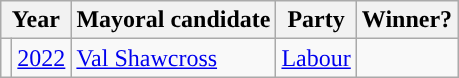<table class="wikitable">
<tr>
<th colspan="2">Year</th>
<th>Mayoral candidate</th>
<th>Party</th>
<th>Winner?</th>
</tr>
<tr>
<td style="background-color: "></td>
<td><a href='#'>2022</a></td>
<td><a href='#'>Val Shawcross</a></td>
<td><a href='#'>Labour</a></td>
<td></td>
</tr>
</table>
